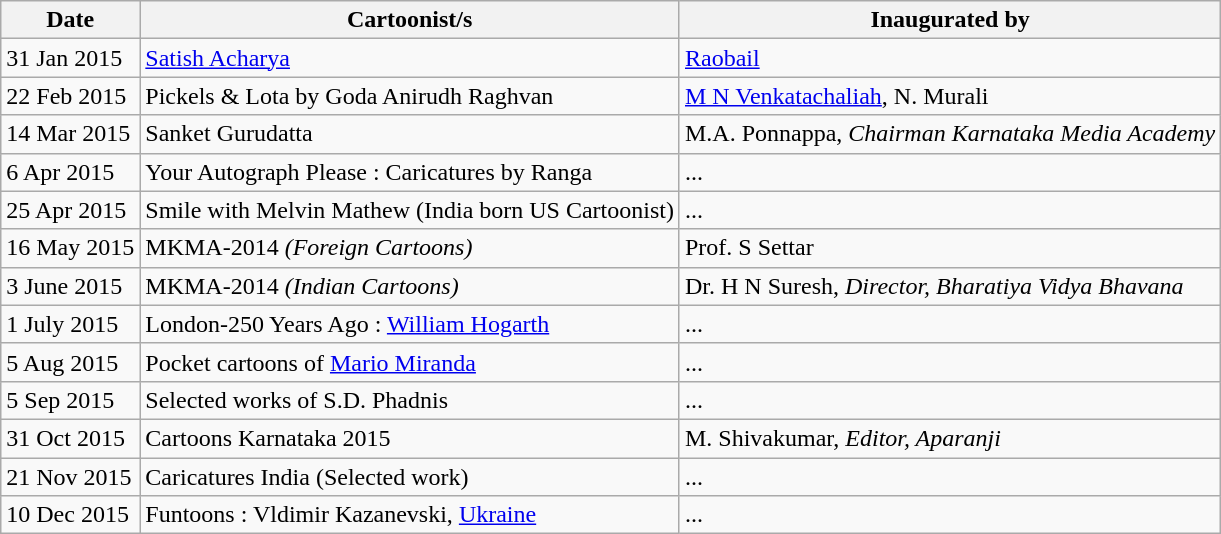<table class="wikitable sortable">
<tr>
<th>Date</th>
<th>Cartoonist/s</th>
<th>Inaugurated by</th>
</tr>
<tr>
<td>31 Jan 2015</td>
<td><a href='#'>Satish Acharya</a></td>
<td><a href='#'>Raobail</a></td>
</tr>
<tr>
<td>22 Feb 2015</td>
<td>Pickels & Lota by Goda Anirudh Raghvan</td>
<td><a href='#'>M N Venkatachaliah</a>, N. Murali</td>
</tr>
<tr>
<td>14 Mar 2015</td>
<td>Sanket Gurudatta</td>
<td>M.A. Ponnappa, <em>Chairman Karnataka Media Academy</em></td>
</tr>
<tr>
<td>6 Apr 2015</td>
<td>Your Autograph Please : Caricatures by Ranga</td>
<td>...</td>
</tr>
<tr>
<td>25 Apr 2015</td>
<td>Smile with Melvin Mathew (India born US Cartoonist)</td>
<td>...</td>
</tr>
<tr>
<td>16 May 2015</td>
<td>MKMA-2014 <em>(Foreign Cartoons)</em></td>
<td>Prof. S Settar</td>
</tr>
<tr>
<td>3 June 2015</td>
<td>MKMA-2014 <em>(Indian Cartoons)</em></td>
<td>Dr. H N Suresh, <em>Director, Bharatiya Vidya Bhavana</em></td>
</tr>
<tr>
<td>1 July 2015</td>
<td>London-250 Years Ago : <a href='#'>William Hogarth</a></td>
<td>...</td>
</tr>
<tr>
<td>5 Aug 2015</td>
<td>Pocket cartoons of <a href='#'>Mario Miranda</a></td>
<td>...</td>
</tr>
<tr>
<td>5 Sep 2015</td>
<td>Selected works of S.D. Phadnis</td>
<td>...</td>
</tr>
<tr>
<td>31 Oct 2015</td>
<td>Cartoons Karnataka 2015</td>
<td>M. Shivakumar, <em>Editor, Aparanji</em></td>
</tr>
<tr>
<td>21 Nov 2015</td>
<td>Caricatures India (Selected work)</td>
<td>...</td>
</tr>
<tr>
<td>10 Dec 2015</td>
<td>Funtoons : Vldimir Kazanevski, <a href='#'>Ukraine</a></td>
<td>...</td>
</tr>
</table>
